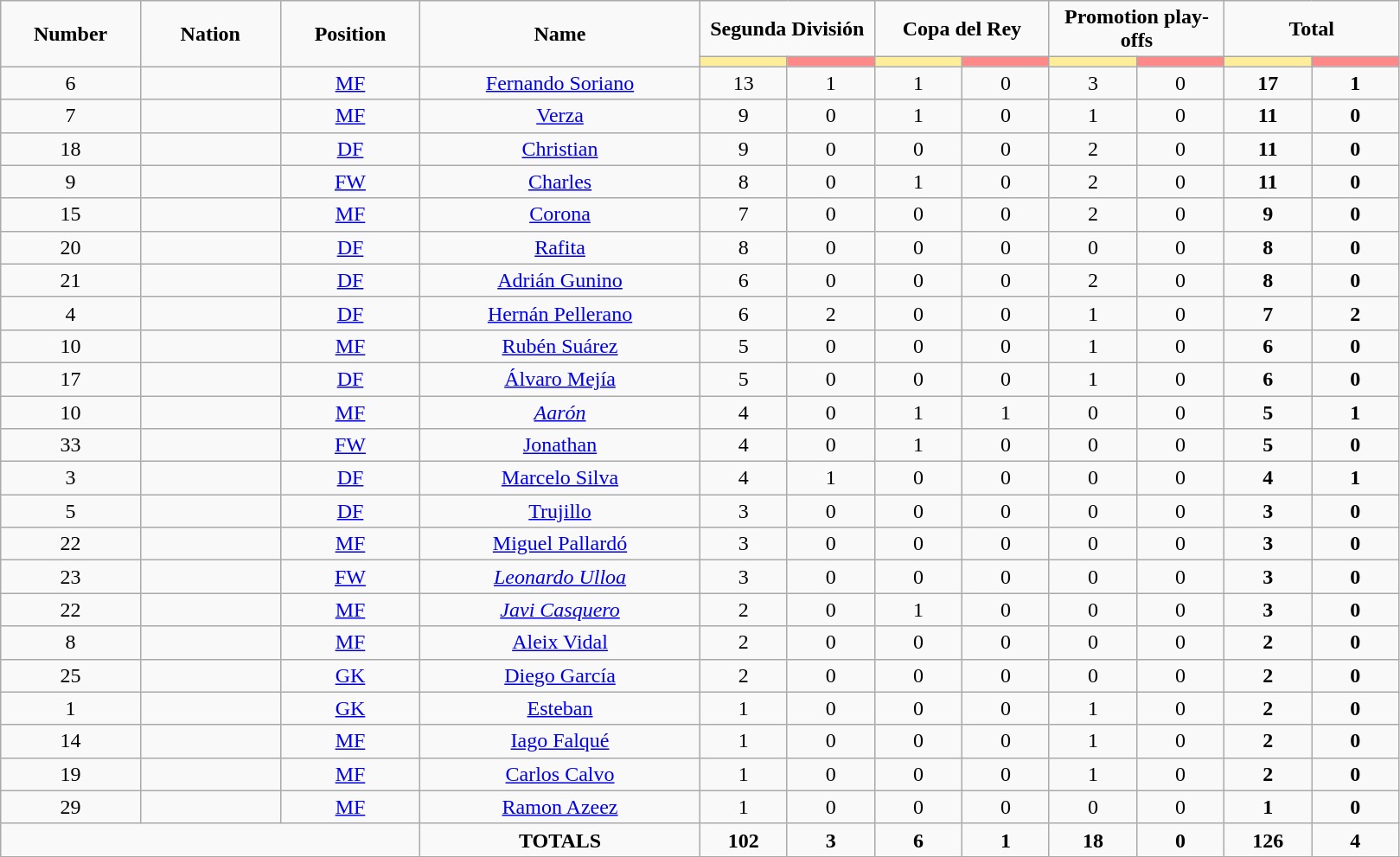<table class="wikitable" style="text-align:center;">
<tr style="text-align:center;">
<td rowspan="2"  style="width:10%; "><strong>Number</strong></td>
<td rowspan="2"  style="width:10%; "><strong>Nation</strong></td>
<td rowspan="2"  style="width:10%; "><strong>Position</strong></td>
<td rowspan="2"  style="width:20%; "><strong>Name</strong></td>
<td colspan="2"><strong>Segunda División</strong></td>
<td colspan="2"><strong>Copa del Rey</strong></td>
<td colspan="2"><strong>Promotion play-offs</strong></td>
<td colspan="2"><strong>Total</strong></td>
</tr>
<tr>
<th style="width:60px; background:#fe9;"></th>
<th style="width:60px; background:#ff8888;"></th>
<th style="width:60px; background:#fe9;"></th>
<th style="width:60px; background:#ff8888;"></th>
<th style="width:60px; background:#fe9;"></th>
<th style="width:60px; background:#ff8888;"></th>
<th style="width:60px; background:#fe9;"></th>
<th style="width:60px; background:#ff8888;"></th>
</tr>
<tr>
<td>6</td>
<td></td>
<td><a href='#'>MF</a></td>
<td><a href='#'>Fernando Soriano</a></td>
<td>13</td>
<td>1</td>
<td>1</td>
<td>0</td>
<td>3</td>
<td>0</td>
<td><strong>17</strong></td>
<td><strong>1</strong></td>
</tr>
<tr>
<td>7</td>
<td></td>
<td><a href='#'>MF</a></td>
<td><a href='#'>Verza</a></td>
<td>9</td>
<td>0</td>
<td>1</td>
<td>0</td>
<td>1</td>
<td>0</td>
<td><strong>11</strong></td>
<td><strong>0</strong></td>
</tr>
<tr>
<td>18</td>
<td></td>
<td><a href='#'>DF</a></td>
<td><a href='#'>Christian</a></td>
<td>9</td>
<td>0</td>
<td>0</td>
<td>0</td>
<td>2</td>
<td>0</td>
<td><strong>11</strong></td>
<td><strong>0</strong></td>
</tr>
<tr>
<td>9</td>
<td></td>
<td><a href='#'>FW</a></td>
<td><a href='#'>Charles</a></td>
<td>8</td>
<td>0</td>
<td>1</td>
<td>0</td>
<td>2</td>
<td>0</td>
<td><strong>11</strong></td>
<td><strong>0</strong></td>
</tr>
<tr>
<td>15</td>
<td></td>
<td><a href='#'>MF</a></td>
<td><a href='#'>Corona</a></td>
<td>7</td>
<td>0</td>
<td>0</td>
<td>0</td>
<td>2</td>
<td>0</td>
<td><strong>9</strong></td>
<td><strong>0</strong></td>
</tr>
<tr>
<td>20</td>
<td></td>
<td><a href='#'>DF</a></td>
<td><a href='#'>Rafita</a></td>
<td>8</td>
<td>0</td>
<td>0</td>
<td>0</td>
<td>0</td>
<td>0</td>
<td><strong>8</strong></td>
<td><strong>0</strong></td>
</tr>
<tr>
<td>21</td>
<td></td>
<td><a href='#'>DF</a></td>
<td><a href='#'>Adrián Gunino</a></td>
<td>6</td>
<td>0</td>
<td>0</td>
<td>0</td>
<td>2</td>
<td>0</td>
<td><strong>8</strong></td>
<td><strong>0</strong></td>
</tr>
<tr>
<td>4</td>
<td></td>
<td><a href='#'>DF</a></td>
<td><a href='#'>Hernán Pellerano</a></td>
<td>6</td>
<td>2</td>
<td>0</td>
<td>0</td>
<td>1</td>
<td>0</td>
<td><strong>7</strong></td>
<td><strong>2</strong></td>
</tr>
<tr>
<td>10</td>
<td></td>
<td><a href='#'>MF</a></td>
<td><a href='#'>Rubén Suárez</a></td>
<td>5</td>
<td>0</td>
<td>0</td>
<td>0</td>
<td>1</td>
<td>0</td>
<td><strong>6</strong></td>
<td><strong>0</strong></td>
</tr>
<tr>
<td>17</td>
<td></td>
<td><a href='#'>DF</a></td>
<td><a href='#'>Álvaro Mejía</a></td>
<td>5</td>
<td>0</td>
<td>0</td>
<td>0</td>
<td>1</td>
<td>0</td>
<td><strong>6</strong></td>
<td><strong>0</strong></td>
</tr>
<tr>
<td>10</td>
<td></td>
<td><a href='#'>MF</a></td>
<td><em><a href='#'>Aarón</a></em></td>
<td>4</td>
<td>0</td>
<td>1</td>
<td>1</td>
<td>0</td>
<td>0</td>
<td><strong>5</strong></td>
<td><strong>1</strong></td>
</tr>
<tr>
<td>33</td>
<td></td>
<td><a href='#'>FW</a></td>
<td><a href='#'>Jonathan</a></td>
<td>4</td>
<td>0</td>
<td>1</td>
<td>0</td>
<td>0</td>
<td>0</td>
<td><strong>5</strong></td>
<td><strong>0</strong></td>
</tr>
<tr>
<td>3</td>
<td></td>
<td><a href='#'>DF</a></td>
<td><a href='#'>Marcelo Silva</a></td>
<td>4</td>
<td>1</td>
<td>0</td>
<td>0</td>
<td>0</td>
<td>0</td>
<td><strong>4</strong></td>
<td><strong>1</strong></td>
</tr>
<tr>
<td>5</td>
<td></td>
<td><a href='#'>DF</a></td>
<td><a href='#'>Trujillo</a></td>
<td>3</td>
<td>0</td>
<td>0</td>
<td>0</td>
<td>0</td>
<td>0</td>
<td><strong>3</strong></td>
<td><strong>0</strong></td>
</tr>
<tr>
<td>22</td>
<td></td>
<td><a href='#'>MF</a></td>
<td><a href='#'>Miguel Pallardó</a></td>
<td>3</td>
<td>0</td>
<td>0</td>
<td>0</td>
<td>0</td>
<td>0</td>
<td><strong>3</strong></td>
<td><strong>0</strong></td>
</tr>
<tr>
<td>23</td>
<td></td>
<td><a href='#'>FW</a></td>
<td><em><a href='#'>Leonardo Ulloa</a></em></td>
<td>3</td>
<td>0</td>
<td>0</td>
<td>0</td>
<td>0</td>
<td>0</td>
<td><strong>3</strong></td>
<td><strong>0</strong></td>
</tr>
<tr>
<td>22</td>
<td></td>
<td><a href='#'>MF</a></td>
<td><em><a href='#'>Javi Casquero</a></em></td>
<td>2</td>
<td>0</td>
<td>1</td>
<td>0</td>
<td>0</td>
<td>0</td>
<td><strong>3</strong></td>
<td><strong>0</strong></td>
</tr>
<tr>
<td>8</td>
<td></td>
<td><a href='#'>MF</a></td>
<td><a href='#'>Aleix Vidal</a></td>
<td>2</td>
<td>0</td>
<td>0</td>
<td>0</td>
<td>0</td>
<td>0</td>
<td><strong>2</strong></td>
<td><strong>0</strong></td>
</tr>
<tr>
<td>25</td>
<td></td>
<td><a href='#'>GK</a></td>
<td><a href='#'>Diego García</a></td>
<td>2</td>
<td>0</td>
<td>0</td>
<td>0</td>
<td>0</td>
<td>0</td>
<td><strong>2</strong></td>
<td><strong>0</strong></td>
</tr>
<tr>
<td>1</td>
<td></td>
<td><a href='#'>GK</a></td>
<td><a href='#'>Esteban</a></td>
<td>1</td>
<td>0</td>
<td>0</td>
<td>0</td>
<td>1</td>
<td>0</td>
<td><strong>2</strong></td>
<td><strong>0</strong></td>
</tr>
<tr>
<td>14</td>
<td></td>
<td><a href='#'>MF</a></td>
<td><a href='#'>Iago Falqué</a></td>
<td>1</td>
<td>0</td>
<td>0</td>
<td>0</td>
<td>1</td>
<td>0</td>
<td><strong>2</strong></td>
<td><strong>0</strong></td>
</tr>
<tr>
<td>19</td>
<td></td>
<td><a href='#'>MF</a></td>
<td><a href='#'>Carlos Calvo</a></td>
<td>1</td>
<td>0</td>
<td>0</td>
<td>0</td>
<td>1</td>
<td>0</td>
<td><strong>2</strong></td>
<td><strong>0</strong></td>
</tr>
<tr>
<td>29</td>
<td></td>
<td><a href='#'>MF</a></td>
<td><a href='#'>Ramon Azeez</a></td>
<td>1</td>
<td>0</td>
<td>0</td>
<td>0</td>
<td>0</td>
<td>0</td>
<td><strong>1</strong></td>
<td><strong>0</strong></td>
</tr>
<tr>
<td colspan="3"></td>
<td><strong>TOTALS</strong></td>
<td><strong>102</strong></td>
<td><strong>3</strong></td>
<td><strong>6</strong></td>
<td><strong>1</strong></td>
<td><strong>18</strong></td>
<td><strong>0</strong></td>
<td><strong>126</strong></td>
<td><strong>4</strong></td>
</tr>
</table>
